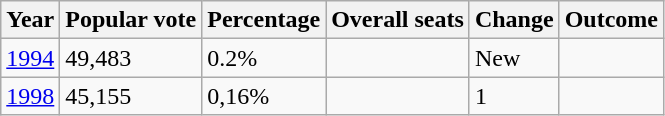<table class="wikitable">
<tr>
<th>Year</th>
<th>Popular vote</th>
<th>Percentage</th>
<th>Overall seats</th>
<th>Change</th>
<th>Outcome</th>
</tr>
<tr>
<td><a href='#'>1994</a></td>
<td>49,483</td>
<td>0.2%</td>
<td></td>
<td>New</td>
<td></td>
</tr>
<tr>
<td><a href='#'>1998</a></td>
<td>45,155</td>
<td>0,16%</td>
<td></td>
<td> 1</td>
<td></td>
</tr>
</table>
